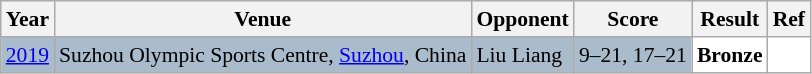<table class="sortable wikitable" style="font-size: 90%;">
<tr>
<th>Year</th>
<th>Venue</th>
<th>Opponent</th>
<th>Score</th>
<th>Result</th>
<th>Ref</th>
</tr>
<tr style="background:#AABBCC">
<td align="center"><a href='#'>2019</a></td>
<td align="left">Suzhou Olympic Sports Centre, <a href='#'>Suzhou</a>, China</td>
<td align="left"> Liu Liang</td>
<td align="left">9–21, 17–21</td>
<td style="text-align:left; background:white"> <strong>Bronze</strong></td>
<td style="text-align:center; background:white"></td>
</tr>
</table>
